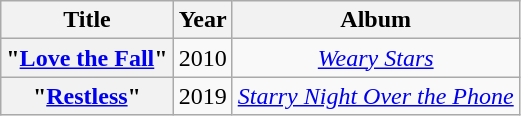<table class="wikitable plainrowheaders" style="text-align:center">
<tr>
<th>Title</th>
<th>Year</th>
<th>Album</th>
</tr>
<tr>
<th scope="row">"<a href='#'>Love the Fall</a>"<br></th>
<td>2010</td>
<td><em><a href='#'>Weary Stars</a></em></td>
</tr>
<tr>
<th scope="row">"<a href='#'>Restless</a>"<br></th>
<td>2019</td>
<td><em><a href='#'>Starry Night Over the Phone</a></em></td>
</tr>
</table>
